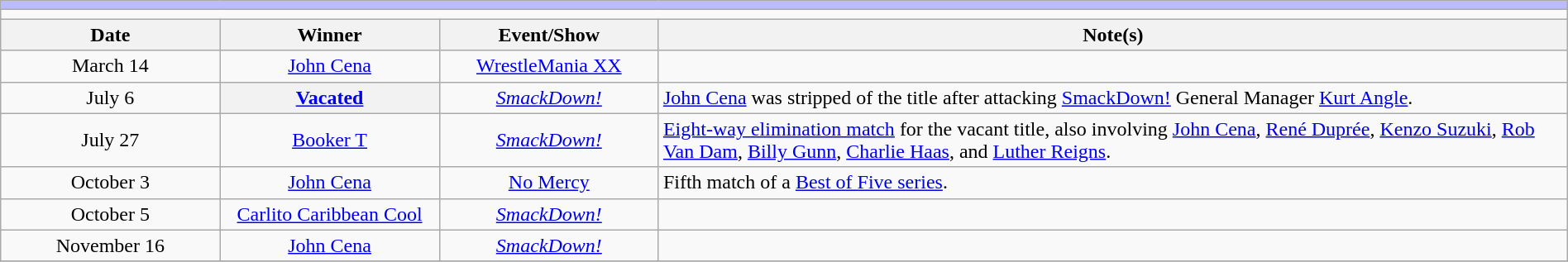<table class="wikitable" style="text-align:center; width:100%;">
<tr style="background:#BBF;">
<td colspan="5"></td>
</tr>
<tr>
<td colspan="5"><strong></strong></td>
</tr>
<tr>
<th width=14%>Date</th>
<th width=14%>Winner</th>
<th width=14%>Event/Show</th>
<th width=58%>Note(s)</th>
</tr>
<tr>
<td>March 14</td>
<td><a href='#'>John Cena</a></td>
<td><a href='#'>WrestleMania XX</a></td>
<td></td>
</tr>
<tr>
<td>July 6<br></td>
<th><a href='#'>Vacated</a></th>
<td><em><a href='#'>SmackDown!</a></em></td>
<td align=left><a href='#'>John Cena</a> was stripped of the title after attacking <a href='#'>SmackDown!</a> General Manager <a href='#'>Kurt Angle</a>.</td>
</tr>
<tr>
<td>July 27<br></td>
<td><a href='#'>Booker T</a></td>
<td><em><a href='#'>SmackDown!</a></em></td>
<td align=left><a href='#'>Eight-way elimination match</a> for the vacant title, also involving <a href='#'>John Cena</a>, <a href='#'>René Duprée</a>, <a href='#'>Kenzo Suzuki</a>, <a href='#'>Rob Van Dam</a>, <a href='#'>Billy Gunn</a>, <a href='#'>Charlie Haas</a>, and <a href='#'>Luther Reigns</a>.</td>
</tr>
<tr>
<td>October 3</td>
<td><a href='#'>John Cena</a></td>
<td><a href='#'>No Mercy</a></td>
<td align=left>Fifth match of a <a href='#'>Best of Five series</a>.</td>
</tr>
<tr>
<td>October 5<br></td>
<td><a href='#'>Carlito Caribbean Cool</a></td>
<td><em><a href='#'>SmackDown!</a></em></td>
<td></td>
</tr>
<tr>
<td>November 16<br></td>
<td><a href='#'>John Cena</a></td>
<td><em><a href='#'>SmackDown!</a></em></td>
<td></td>
</tr>
<tr>
</tr>
</table>
